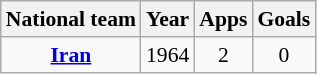<table class="wikitable" style="font-size:90%; text-align: center;">
<tr>
<th>National team</th>
<th>Year</th>
<th>Apps</th>
<th>Goals</th>
</tr>
<tr>
<td rowspan=1><strong><a href='#'>Iran</a></strong></td>
<td>1964</td>
<td>2</td>
<td>0</td>
</tr>
</table>
